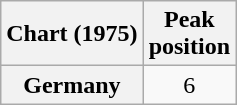<table class="wikitable sortable plainrowheaders" style="text-align:center">
<tr>
<th scope="col">Chart (1975)</th>
<th scope="col">Peak<br>position</th>
</tr>
<tr>
<th scope="row">Germany</th>
<td>6</td>
</tr>
</table>
